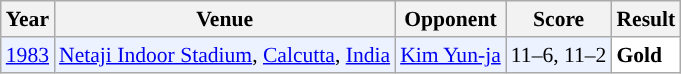<table class="sortable wikitable" style="font-size: 90%;">
<tr>
<th>Year</th>
<th>Venue</th>
<th>Opponent</th>
<th>Score</th>
<th>Result</th>
</tr>
<tr style="background:#ECF2FF">
<td align="center"><a href='#'>1983</a></td>
<td align="left"><a href='#'>Netaji Indoor Stadium</a>, <a href='#'>Calcutta</a>, <a href='#'>India</a></td>
<td align="left"> <a href='#'>Kim Yun-ja</a></td>
<td align="left">11–6, 11–2</td>
<td style="text-align:left; background: white"> <strong>Gold</strong></td>
</tr>
</table>
